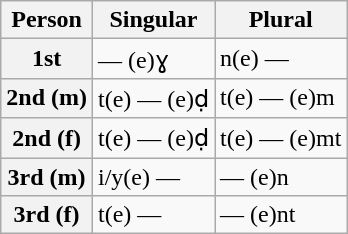<table class="wikitable">
<tr>
<th>Person</th>
<th>Singular</th>
<th>Plural</th>
</tr>
<tr>
<th>1st</th>
<td>— (e)ɣ</td>
<td>n(e) —</td>
</tr>
<tr>
<th>2nd (m)</th>
<td>t(e) — (e)ḍ</td>
<td>t(e) — (e)m</td>
</tr>
<tr>
<th>2nd (f)</th>
<td>t(e) — (e)ḍ</td>
<td>t(e) — (e)mt</td>
</tr>
<tr>
<th>3rd (m)</th>
<td>i/y(e) —</td>
<td>— (e)n</td>
</tr>
<tr>
<th>3rd (f)</th>
<td>t(e) —</td>
<td>— (e)nt</td>
</tr>
</table>
